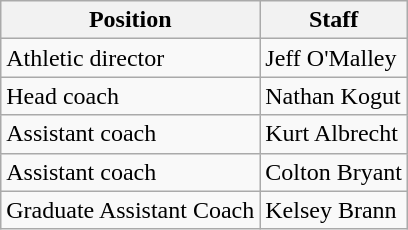<table class="wikitable">
<tr>
<th>Position</th>
<th>Staff</th>
</tr>
<tr>
<td>Athletic director</td>
<td> Jeff O'Malley</td>
</tr>
<tr>
<td>Head coach</td>
<td> Nathan Kogut</td>
</tr>
<tr>
<td>Assistant coach</td>
<td> Kurt Albrecht</td>
</tr>
<tr>
<td>Assistant coach</td>
<td> Colton Bryant</td>
</tr>
<tr>
<td>Graduate Assistant Coach</td>
<td> Kelsey Brann</td>
</tr>
</table>
